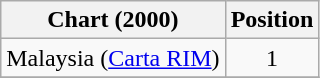<table class="wikitable sortable plainrowheaders">
<tr>
<th scope="col">Chart (2000)</th>
<th scope="col">Position</th>
</tr>
<tr>
<td>Malaysia (<a href='#'>Carta RIM</a>)</td>
<td style="text-align:center;">1</td>
</tr>
<tr>
</tr>
</table>
